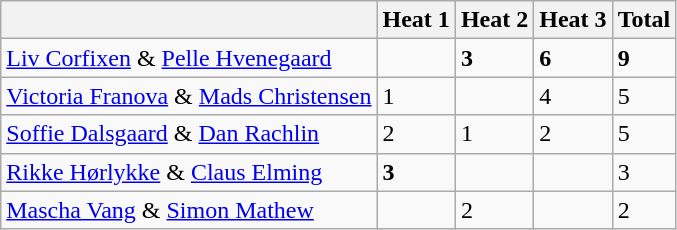<table class="wikitable">
<tr>
<th></th>
<th>Heat 1</th>
<th>Heat 2</th>
<th>Heat 3</th>
<th>Total</th>
</tr>
<tr>
<td><a href='#'>Liv Corfixen</a> & <a href='#'>Pelle Hvenegaard</a></td>
<td></td>
<td><strong>3</strong></td>
<td><strong>6</strong></td>
<td><strong>9</strong></td>
</tr>
<tr>
<td><a href='#'>Victoria Franova</a> & <a href='#'>Mads Christensen</a></td>
<td>1</td>
<td></td>
<td>4</td>
<td>5</td>
</tr>
<tr>
<td><a href='#'>Soffie Dalsgaard</a> & <a href='#'>Dan Rachlin</a></td>
<td>2</td>
<td>1</td>
<td>2</td>
<td>5</td>
</tr>
<tr>
<td><a href='#'>Rikke Hørlykke</a> & <a href='#'>Claus Elming</a></td>
<td><strong>3</strong></td>
<td></td>
<td></td>
<td>3</td>
</tr>
<tr>
<td><a href='#'>Mascha Vang</a> & <a href='#'>Simon Mathew</a></td>
<td></td>
<td>2</td>
<td></td>
<td>2</td>
</tr>
</table>
